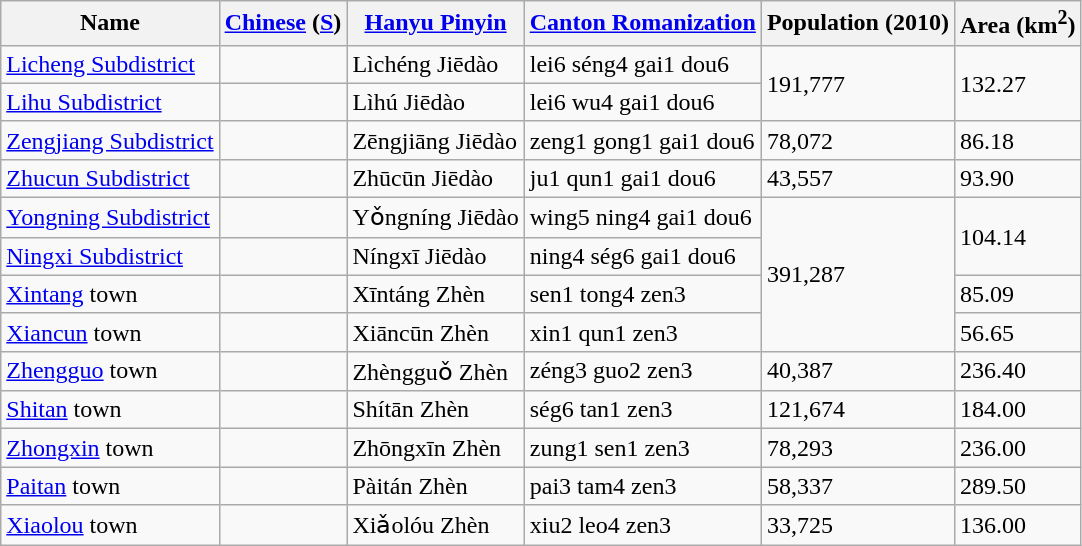<table class="wikitable">
<tr>
<th>Name</th>
<th><a href='#'>Chinese</a> (<a href='#'>S</a>)</th>
<th><a href='#'>Hanyu Pinyin</a></th>
<th><a href='#'>Canton Romanization</a></th>
<th>Population (2010)</th>
<th>Area (km<sup>2</sup>)</th>
</tr>
<tr>
<td><a href='#'>Licheng Subdistrict</a></td>
<td></td>
<td>Lìchéng Jiēdào</td>
<td>lei6 séng4 gai1 dou6</td>
<td rowspan="2">191,777</td>
<td rowspan="2">132.27</td>
</tr>
<tr>
<td><a href='#'>Lihu Subdistrict</a></td>
<td></td>
<td>Lìhú Jiēdào</td>
<td>lei6 wu4 gai1 dou6</td>
</tr>
<tr>
<td><a href='#'>Zengjiang Subdistrict</a></td>
<td></td>
<td>Zēngjiāng Jiēdào</td>
<td>zeng1 gong1 gai1 dou6</td>
<td>78,072</td>
<td>86.18</td>
</tr>
<tr>
<td><a href='#'>Zhucun Subdistrict</a></td>
<td></td>
<td>Zhūcūn Jiēdào</td>
<td>ju1 qun1 gai1 dou6</td>
<td>43,557</td>
<td>93.90</td>
</tr>
<tr>
<td><a href='#'>Yongning Subdistrict</a></td>
<td></td>
<td>Yǒngníng Jiēdào</td>
<td>wing5 ning4 gai1 dou6</td>
<td rowspan="4">391,287</td>
<td rowspan="2">104.14</td>
</tr>
<tr>
<td><a href='#'>Ningxi Subdistrict</a></td>
<td></td>
<td>Níngxī Jiēdào</td>
<td>ning4 ség6 gai1 dou6</td>
</tr>
<tr>
<td><a href='#'>Xintang</a> town</td>
<td></td>
<td>Xīntáng Zhèn</td>
<td>sen1 tong4 zen3</td>
<td>85.09</td>
</tr>
<tr>
<td><a href='#'>Xiancun</a> town</td>
<td></td>
<td>Xiāncūn Zhèn</td>
<td>xin1 qun1 zen3</td>
<td>56.65</td>
</tr>
<tr>
<td><a href='#'>Zhengguo</a> town</td>
<td></td>
<td>Zhèngguǒ Zhèn</td>
<td>zéng3 guo2 zen3</td>
<td>40,387</td>
<td>236.40</td>
</tr>
<tr>
<td><a href='#'>Shitan</a> town</td>
<td></td>
<td>Shítān Zhèn</td>
<td>ség6 tan1 zen3</td>
<td>121,674</td>
<td>184.00</td>
</tr>
<tr>
<td><a href='#'>Zhongxin</a> town</td>
<td></td>
<td>Zhōngxīn Zhèn</td>
<td>zung1 sen1 zen3</td>
<td>78,293</td>
<td>236.00</td>
</tr>
<tr>
<td><a href='#'>Paitan</a> town</td>
<td></td>
<td>Pàitán Zhèn</td>
<td>pai3 tam4 zen3</td>
<td>58,337</td>
<td>289.50</td>
</tr>
<tr>
<td><a href='#'>Xiaolou</a> town</td>
<td></td>
<td>Xiǎolóu Zhèn</td>
<td>xiu2 leo4 zen3</td>
<td>33,725</td>
<td>136.00</td>
</tr>
</table>
